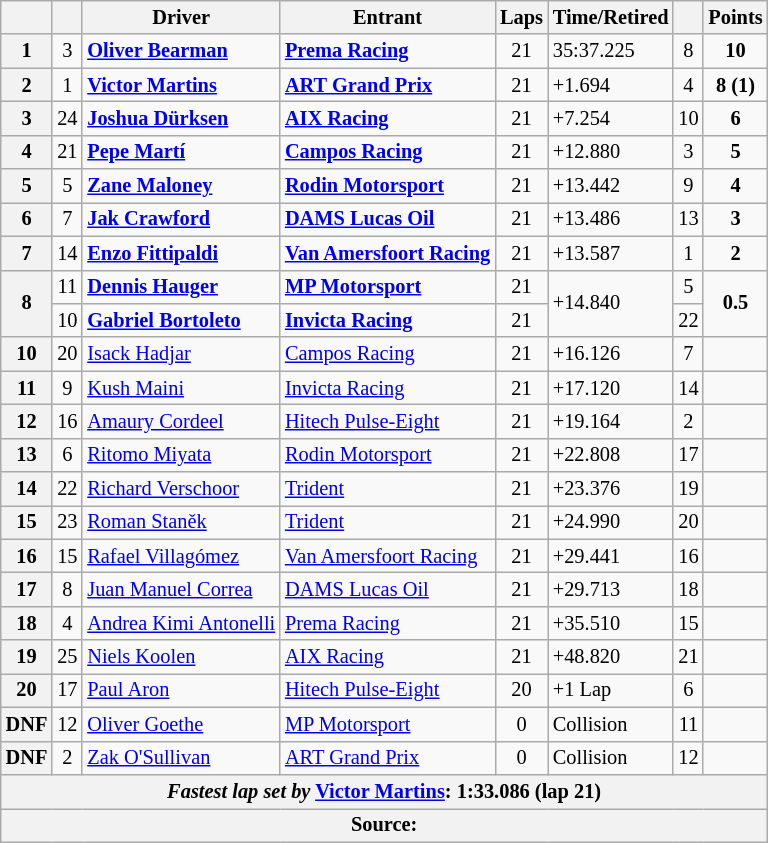<table class="wikitable" style="font-size:85%">
<tr>
<th scope="col"></th>
<th scope="col"></th>
<th scope="col">Driver</th>
<th scope="col">Entrant</th>
<th scope="col">Laps</th>
<th scope="col">Time/Retired</th>
<th scope="col"></th>
<th scope="col">Points</th>
</tr>
<tr>
<th>1</th>
<td align="center">3</td>
<td> <strong><a href='#'>Oliver Bearman</a></strong></td>
<td><strong><a href='#'>Prema Racing</a></strong></td>
<td align="center">21</td>
<td>35:37.225</td>
<td align="center">8</td>
<td align="center"><strong>10</strong></td>
</tr>
<tr>
<th>2</th>
<td align="center">1</td>
<td> <strong><a href='#'>Victor Martins</a></strong></td>
<td><strong><a href='#'>ART Grand Prix</a></strong></td>
<td align="center">21</td>
<td>+1.694</td>
<td align="center">4</td>
<td align="center"><strong>8 (1)</strong></td>
</tr>
<tr>
<th>3</th>
<td align="center">24</td>
<td> <strong><a href='#'>Joshua Dürksen</a></strong></td>
<td><strong><a href='#'>AIX Racing</a></strong></td>
<td align="center">21</td>
<td>+7.254</td>
<td align="center">10</td>
<td align="center"><strong>6</strong></td>
</tr>
<tr>
<th>4</th>
<td align="center">21</td>
<td> <strong><a href='#'>Pepe Martí</a></strong></td>
<td><strong><a href='#'>Campos Racing</a></strong></td>
<td align="center">21</td>
<td>+12.880</td>
<td align="center">3</td>
<td align="center"><strong>5</strong></td>
</tr>
<tr>
<th>5</th>
<td align="center">5</td>
<td> <strong><a href='#'>Zane Maloney</a></strong></td>
<td><strong><a href='#'>Rodin Motorsport</a></strong></td>
<td align="center">21</td>
<td>+13.442</td>
<td align="center">9</td>
<td align="center"><strong>4</strong></td>
</tr>
<tr>
<th>6</th>
<td align="center">7</td>
<td> <strong><a href='#'>Jak Crawford</a></strong></td>
<td><strong><a href='#'>DAMS Lucas Oil</a></strong></td>
<td align="center">21</td>
<td>+13.486</td>
<td align="center">13</td>
<td align="center"><strong>3</strong></td>
</tr>
<tr>
<th>7</th>
<td align="center">14</td>
<td> <strong><a href='#'>Enzo Fittipaldi</a></strong></td>
<td><strong><a href='#'>Van Amersfoort Racing</a></strong></td>
<td align="center">21</td>
<td>+13.587</td>
<td align="center">1</td>
<td align="center"><strong>2</strong></td>
</tr>
<tr>
<th rowspan=2 align="center">8</th>
<td align="center">11</td>
<td> <strong><a href='#'>Dennis Hauger</a></strong></td>
<td><strong><a href='#'>MP Motorsport</a></strong></td>
<td align="center">21</td>
<td rowspan=2>+14.840</td>
<td align="center">5</td>
<td rowspan=2 align="center"><strong>0.5</strong></td>
</tr>
<tr>
<td align="center">10</td>
<td> <strong><a href='#'>Gabriel Bortoleto</a></strong></td>
<td><strong><a href='#'>Invicta Racing</a></strong></td>
<td align="center">21</td>
<td align="center">22</td>
</tr>
<tr>
<th>10</th>
<td align="center">20</td>
<td> <a href='#'>Isack Hadjar</a></td>
<td><a href='#'>Campos Racing</a></td>
<td align="center">21</td>
<td>+16.126</td>
<td align="center">7</td>
<td align="center"></td>
</tr>
<tr>
<th>11</th>
<td align="center">9</td>
<td> <a href='#'>Kush Maini</a></td>
<td><a href='#'>Invicta Racing</a></td>
<td align="center">21</td>
<td>+17.120</td>
<td align="center">14</td>
<td align="center"></td>
</tr>
<tr>
<th>12</th>
<td align="center">16</td>
<td> <a href='#'>Amaury Cordeel</a></td>
<td><a href='#'>Hitech Pulse-Eight</a></td>
<td align="center">21</td>
<td>+19.164</td>
<td align="center">2</td>
<td align="center"></td>
</tr>
<tr>
<th>13</th>
<td align="center">6</td>
<td> <a href='#'>Ritomo Miyata</a></td>
<td><a href='#'>Rodin Motorsport</a></td>
<td align="center">21</td>
<td>+22.808</td>
<td align="center">17</td>
<td align="center"></td>
</tr>
<tr>
<th>14</th>
<td align="center">22</td>
<td> <a href='#'>Richard Verschoor</a></td>
<td><a href='#'>Trident</a></td>
<td align="center">21</td>
<td>+23.376</td>
<td align="center">19</td>
<td align="center"></td>
</tr>
<tr>
<th>15</th>
<td align="center">23</td>
<td> <a href='#'>Roman Staněk</a></td>
<td><a href='#'>Trident</a></td>
<td align="center">21</td>
<td>+24.990</td>
<td align="center">20</td>
<td align="center"></td>
</tr>
<tr>
<th>16</th>
<td align="center">15</td>
<td> <a href='#'>Rafael Villagómez</a></td>
<td><a href='#'>Van Amersfoort Racing</a></td>
<td align="center">21</td>
<td>+29.441</td>
<td align="center">16</td>
<td align="center"></td>
</tr>
<tr>
<th>17</th>
<td align="center">8</td>
<td> <a href='#'>Juan Manuel Correa</a></td>
<td><a href='#'>DAMS Lucas Oil</a></td>
<td align="center">21</td>
<td>+29.713</td>
<td align="center">18</td>
<td align="center"></td>
</tr>
<tr>
<th>18</th>
<td align="center">4</td>
<td> <a href='#'>Andrea Kimi Antonelli</a></td>
<td><a href='#'>Prema Racing</a></td>
<td align="center">21</td>
<td>+35.510</td>
<td align="center">15</td>
<td align="center"></td>
</tr>
<tr>
<th>19</th>
<td align="center">25</td>
<td> <a href='#'>Niels Koolen</a></td>
<td><a href='#'>AIX Racing</a></td>
<td align="center">21</td>
<td>+48.820</td>
<td align="center">21</td>
<td align="center"></td>
</tr>
<tr>
<th>20</th>
<td align="center">17</td>
<td> <a href='#'>Paul Aron</a></td>
<td><a href='#'>Hitech Pulse-Eight</a></td>
<td align="center">20</td>
<td>+1 Lap</td>
<td align="center">6</td>
<td align="center"></td>
</tr>
<tr>
<th>DNF</th>
<td align="center">12</td>
<td> <a href='#'>Oliver Goethe</a></td>
<td><a href='#'>MP Motorsport</a></td>
<td align="center">0</td>
<td>Collision</td>
<td align="center">11</td>
<td align="center"></td>
</tr>
<tr>
<th>DNF</th>
<td align="center">2</td>
<td> <a href='#'>Zak O'Sullivan</a></td>
<td><a href='#'>ART Grand Prix</a></td>
<td align="center">0</td>
<td>Collision</td>
<td align="center">12</td>
<td align="center"></td>
</tr>
<tr>
<th colspan="8"><em>Fastest lap set by</em>  <a href='#'>Victor Martins</a>: 1:33.086 (lap 21)</th>
</tr>
<tr>
<th colspan="8">Source:</th>
</tr>
</table>
